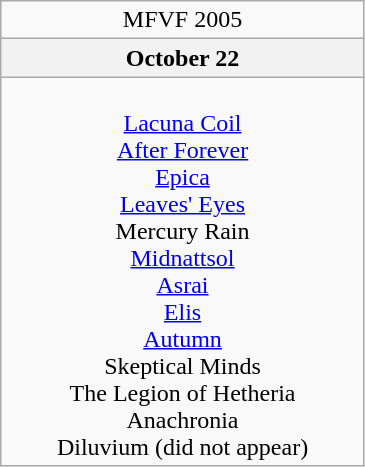<table class="wikitable">
<tr>
<td colspan="3" align="center">MFVF 2005</td>
</tr>
<tr>
<th>October 22</th>
</tr>
<tr>
<td valign="top" align="center" width=235><br><a href='#'>Lacuna Coil</a><br>
<a href='#'>After Forever</a><br>
<a href='#'>Epica</a><br>
<a href='#'>Leaves' Eyes</a><br>
Mercury Rain<br>
<a href='#'>Midnattsol</a><br>
<a href='#'>Asrai</a><br>
<a href='#'>Elis</a><br>
<a href='#'>Autumn</a><br>
Skeptical Minds<br>
The Legion of Hetheria<br>
Anachronia<br>
Diluvium (did not appear)</td>
</tr>
</table>
